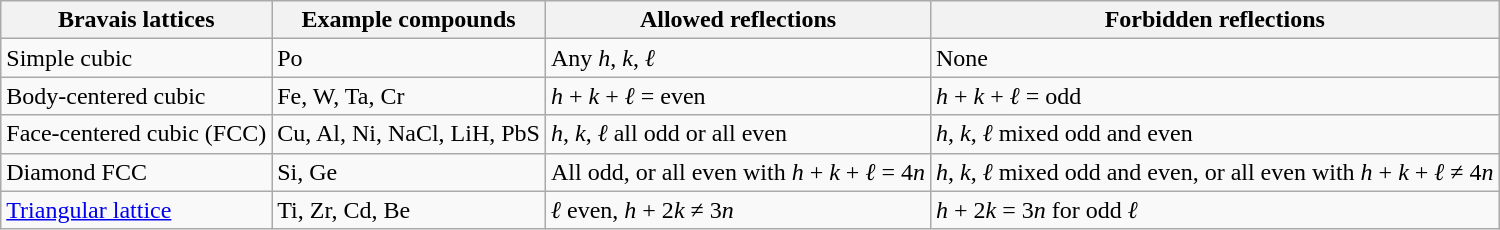<table class="wikitable">
<tr>
<th>Bravais lattices</th>
<th>Example compounds</th>
<th>Allowed reflections</th>
<th>Forbidden reflections</th>
</tr>
<tr>
<td>Simple cubic</td>
<td>Po</td>
<td>Any <em>h</em>, <em>k</em>, <em>ℓ</em></td>
<td>None</td>
</tr>
<tr>
<td>Body-centered cubic</td>
<td>Fe, W, Ta, Cr</td>
<td><em>h</em> + <em>k</em> + <em>ℓ</em> = even</td>
<td><em>h</em> + <em>k</em> + <em>ℓ</em> = odd</td>
</tr>
<tr>
<td>Face-centered cubic (FCC)</td>
<td>Cu, Al, Ni, NaCl, LiH, PbS</td>
<td><em>h</em>, <em>k</em>, <em>ℓ</em> all odd or all even</td>
<td><em>h</em>, <em>k</em>, <em>ℓ</em> mixed odd and even</td>
</tr>
<tr>
<td>Diamond FCC</td>
<td>Si, Ge</td>
<td>All odd, or all even with <em>h</em> + <em>k</em> + <em>ℓ</em> = 4<em>n</em></td>
<td><em>h</em>, <em>k</em>, <em>ℓ</em> mixed odd and even, or all even with <em>h</em> + <em>k</em> + <em>ℓ</em> ≠ 4<em>n</em></td>
</tr>
<tr>
<td><a href='#'>Triangular lattice</a></td>
<td>Ti, Zr, Cd, Be</td>
<td><em>ℓ</em> even, <em>h</em> + 2<em>k</em> ≠ 3<em>n</em></td>
<td><em>h</em> + 2<em>k</em> = 3<em>n</em> for odd <em>ℓ</em></td>
</tr>
</table>
